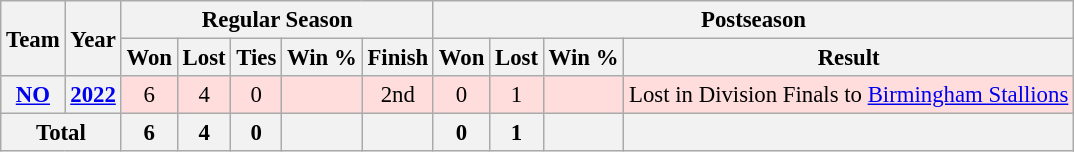<table class="wikitable" style="font-size: 95%; text-align:center;">
<tr>
<th rowspan="2">Team</th>
<th rowspan="2">Year</th>
<th colspan="5">Regular Season</th>
<th colspan="4">Postseason</th>
</tr>
<tr>
<th>Won</th>
<th>Lost</th>
<th>Ties</th>
<th>Win %</th>
<th>Finish</th>
<th>Won</th>
<th>Lost</th>
<th>Win %</th>
<th>Result</th>
</tr>
<tr ! style="background:#fdd;">
<th><a href='#'>NO</a></th>
<th><a href='#'>2022</a></th>
<td>6</td>
<td>4</td>
<td>0</td>
<td></td>
<td>2nd </td>
<td>0</td>
<td>1</td>
<td></td>
<td>Lost in Division Finals to <a href='#'>Birmingham Stallions</a></td>
</tr>
<tr>
<th colspan="2">Total</th>
<th>6</th>
<th>4</th>
<th>0</th>
<th></th>
<th></th>
<th>0</th>
<th>1</th>
<th></th>
<th></th>
</tr>
</table>
